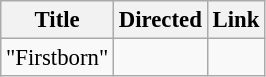<table class="wikitable" style="font-size: 95%;">
<tr>
<th>Title</th>
<th>Directed</th>
<th>Link</th>
</tr>
<tr>
<td>"Firstborn"</td>
<td></td>
<td></td>
</tr>
</table>
